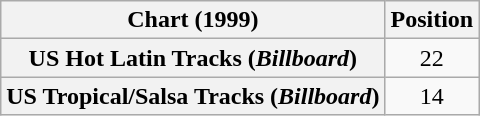<table class="wikitable sortable plainrowheaders" style="text-align:center">
<tr>
<th>Chart (1999)</th>
<th>Position</th>
</tr>
<tr>
<th scope="row">US Hot Latin Tracks (<em>Billboard</em>)</th>
<td>22</td>
</tr>
<tr>
<th scope="row">US Tropical/Salsa Tracks (<em>Billboard</em>)</th>
<td>14</td>
</tr>
</table>
